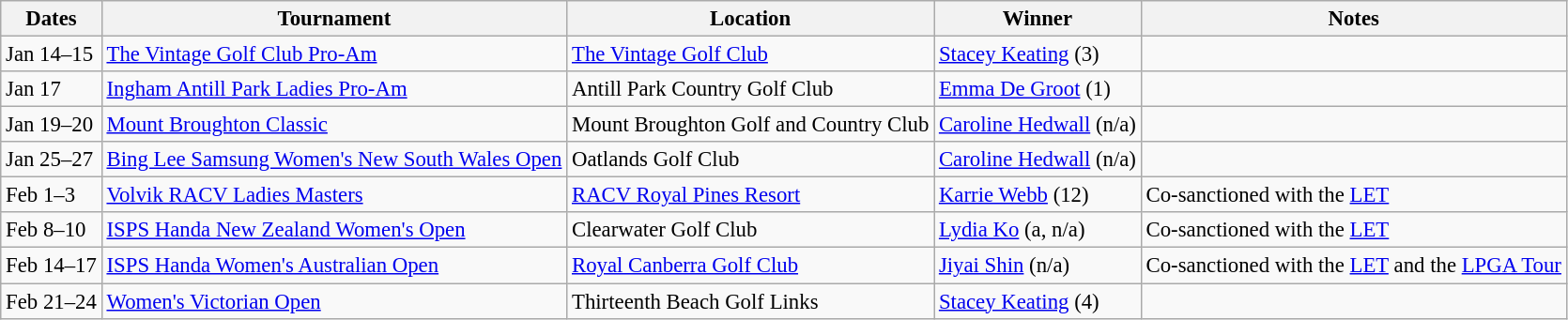<table class="wikitable sortable" style="font-size:95%">
<tr>
<th>Dates</th>
<th>Tournament</th>
<th>Location</th>
<th>Winner</th>
<th>Notes</th>
</tr>
<tr>
<td>Jan 14–15</td>
<td><a href='#'>The Vintage Golf Club Pro-Am</a></td>
<td><a href='#'>The Vintage Golf Club</a></td>
<td> <a href='#'>Stacey Keating</a> (3)</td>
<td></td>
</tr>
<tr>
<td>Jan 17</td>
<td><a href='#'>Ingham Antill Park Ladies Pro-Am</a></td>
<td>Antill Park Country Golf Club</td>
<td> <a href='#'>Emma De Groot</a> (1)</td>
<td></td>
</tr>
<tr>
<td>Jan 19–20</td>
<td><a href='#'>Mount Broughton Classic</a></td>
<td>Mount Broughton Golf and Country Club</td>
<td> <a href='#'>Caroline Hedwall</a> (n/a)</td>
<td></td>
</tr>
<tr>
<td>Jan 25–27</td>
<td><a href='#'>Bing Lee Samsung Women's New South Wales Open</a></td>
<td>Oatlands Golf Club</td>
<td> <a href='#'>Caroline Hedwall</a> (n/a)</td>
<td></td>
</tr>
<tr>
<td>Feb 1–3</td>
<td><a href='#'>Volvik RACV Ladies Masters</a></td>
<td><a href='#'>RACV Royal Pines Resort</a></td>
<td> <a href='#'>Karrie Webb</a> (12)</td>
<td>Co-sanctioned with the <a href='#'>LET</a></td>
</tr>
<tr>
<td>Feb 8–10</td>
<td><a href='#'>ISPS Handa New Zealand Women's Open</a></td>
<td>Clearwater Golf Club</td>
<td> <a href='#'>Lydia Ko</a> (a, n/a)</td>
<td>Co-sanctioned with the <a href='#'>LET</a></td>
</tr>
<tr>
<td>Feb 14–17</td>
<td><a href='#'>ISPS Handa Women's Australian Open</a></td>
<td><a href='#'>Royal Canberra Golf Club</a></td>
<td> <a href='#'>Jiyai Shin</a> (n/a)</td>
<td>Co-sanctioned with the <a href='#'>LET</a> and the <a href='#'>LPGA Tour</a></td>
</tr>
<tr>
<td>Feb 21–24</td>
<td><a href='#'>Women's Victorian Open</a></td>
<td>Thirteenth Beach Golf Links</td>
<td> <a href='#'>Stacey Keating</a> (4)</td>
<td></td>
</tr>
</table>
